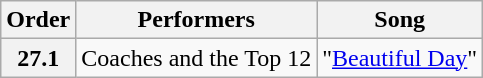<table class="wikitable" style="text-align:center;">
<tr>
<th>Order</th>
<th>Performers</th>
<th>Song</th>
</tr>
<tr>
<th>27.1</th>
<td>Coaches and the Top 12</td>
<td>"<a href='#'>Beautiful Day</a>"</td>
</tr>
</table>
